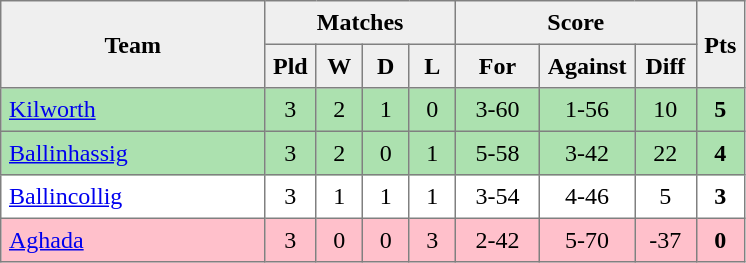<table style=border-collapse:collapse border=1 cellspacing=0 cellpadding=5>
<tr align=center bgcolor=#efefef>
<th rowspan=2 width=165>Team</th>
<th colspan=4>Matches</th>
<th colspan=3>Score</th>
<th rowspan=2width=20>Pts</th>
</tr>
<tr align=center bgcolor=#efefef>
<th width=20>Pld</th>
<th width=20>W</th>
<th width=20>D</th>
<th width=20>L</th>
<th width=45>For</th>
<th width=45>Against</th>
<th width=30>Diff</th>
</tr>
<tr align=center style="background:#ACE1AF;">
<td style="text-align:left;"><a href='#'>Kilworth</a></td>
<td>3</td>
<td>2</td>
<td>1</td>
<td>0</td>
<td>3-60</td>
<td>1-56</td>
<td>10</td>
<td><strong>5</strong></td>
</tr>
<tr align=center style="background:#ACE1AF;">
<td style="text-align:left;"><a href='#'>Ballinhassig</a></td>
<td>3</td>
<td>2</td>
<td>0</td>
<td>1</td>
<td>5-58</td>
<td>3-42</td>
<td>22</td>
<td><strong>4</strong></td>
</tr>
<tr align=center>
<td style="text-align:left;"><a href='#'>Ballincollig</a></td>
<td>3</td>
<td>1</td>
<td>1</td>
<td>1</td>
<td>3-54</td>
<td>4-46</td>
<td>5</td>
<td><strong>3</strong></td>
</tr>
<tr align=center style="background:#FFC0CB;">
<td style="text-align:left;"><a href='#'>Aghada</a></td>
<td>3</td>
<td>0</td>
<td>0</td>
<td>3</td>
<td>2-42</td>
<td>5-70</td>
<td>-37</td>
<td><strong>0</strong></td>
</tr>
</table>
